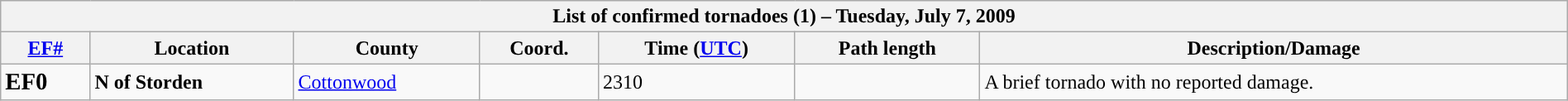<table class="wikitable collapsible" width="100%">
<tr>
<th colspan="7">List of confirmed tornadoes (1) – Tuesday, July 7, 2009</th>
</tr>
<tr>
<th><a href='#'>EF#</a></th>
<th>Location</th>
<th>County</th>
<th>Coord.</th>
<th>Time (<a href='#'>UTC</a>)</th>
<th>Path length</th>
<th>Description/Damage</th>
</tr>
<tr>
<td><big><strong>EF0</strong></big></td>
<td><strong>N of Storden</strong></td>
<td><a href='#'>Cottonwood</a></td>
<td></td>
<td>2310</td>
<td></td>
<td>A brief tornado with no reported damage.</td>
</tr>
</table>
